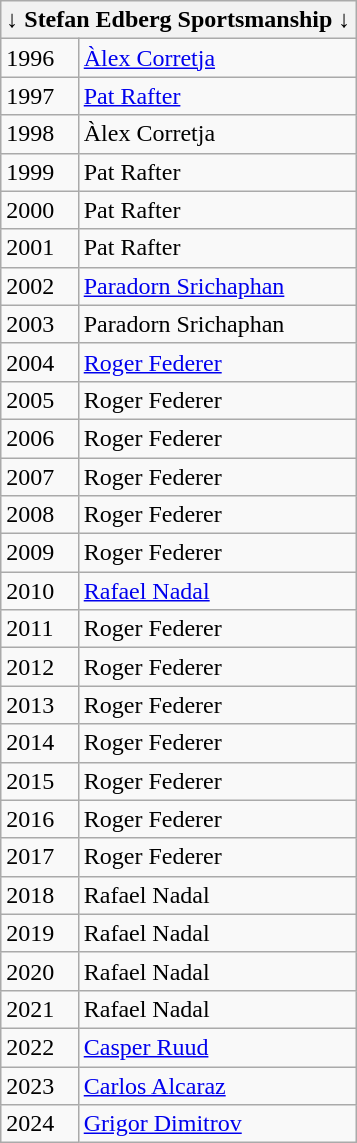<table class="wikitable sortable" style="display:inline-table;">
<tr>
<th colspan=2>↓ Stefan Edberg Sportsmanship ↓</th>
</tr>
<tr>
<td>1996</td>
<td> <a href='#'>Àlex Corretja</a></td>
</tr>
<tr>
<td>1997</td>
<td> <a href='#'>Pat Rafter</a></td>
</tr>
<tr>
<td>1998</td>
<td> Àlex Corretja </td>
</tr>
<tr>
<td>1999</td>
<td> Pat Rafter </td>
</tr>
<tr>
<td>2000</td>
<td> Pat Rafter </td>
</tr>
<tr>
<td>2001</td>
<td> Pat Rafter </td>
</tr>
<tr>
<td>2002</td>
<td> <a href='#'>Paradorn Srichaphan</a></td>
</tr>
<tr>
<td>2003</td>
<td> Paradorn Srichaphan </td>
</tr>
<tr>
<td>2004</td>
<td> <a href='#'>Roger Federer</a></td>
</tr>
<tr>
<td>2005</td>
<td> Roger Federer </td>
</tr>
<tr>
<td>2006</td>
<td> Roger Federer </td>
</tr>
<tr>
<td>2007</td>
<td> Roger Federer </td>
</tr>
<tr>
<td>2008</td>
<td> Roger Federer </td>
</tr>
<tr>
<td>2009</td>
<td> Roger Federer </td>
</tr>
<tr>
<td>2010</td>
<td> <a href='#'>Rafael Nadal</a></td>
</tr>
<tr>
<td>2011</td>
<td> Roger Federer </td>
</tr>
<tr>
<td>2012</td>
<td> Roger Federer </td>
</tr>
<tr>
<td>2013</td>
<td> Roger Federer </td>
</tr>
<tr>
<td>2014</td>
<td> Roger Federer </td>
</tr>
<tr>
<td>2015</td>
<td> Roger Federer </td>
</tr>
<tr>
<td>2016</td>
<td> Roger Federer </td>
</tr>
<tr>
<td>2017</td>
<td> Roger Federer </td>
</tr>
<tr>
<td>2018</td>
<td> Rafael Nadal </td>
</tr>
<tr>
<td>2019</td>
<td> Rafael Nadal </td>
</tr>
<tr>
<td>2020</td>
<td> Rafael Nadal </td>
</tr>
<tr>
<td>2021</td>
<td> Rafael Nadal </td>
</tr>
<tr>
<td>2022</td>
<td> <a href='#'>Casper Ruud</a></td>
</tr>
<tr>
<td>2023</td>
<td> <a href='#'>Carlos Alcaraz</a></td>
</tr>
<tr>
<td>2024</td>
<td> <a href='#'>Grigor Dimitrov</a></td>
</tr>
</table>
